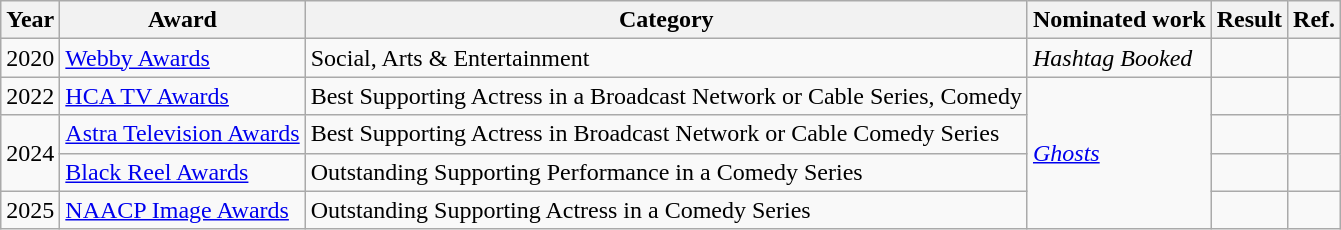<table class="wikitable sortable">
<tr>
<th>Year</th>
<th>Award</th>
<th>Category</th>
<th>Nominated work</th>
<th>Result</th>
<th>Ref.</th>
</tr>
<tr>
<td>2020</td>
<td><a href='#'>Webby Awards</a></td>
<td>Social, Arts & Entertainment</td>
<td><em>Hashtag Booked</em></td>
<td></td>
<td></td>
</tr>
<tr>
<td>2022</td>
<td><a href='#'>HCA TV Awards</a></td>
<td>Best Supporting Actress in a Broadcast Network or Cable Series, Comedy</td>
<td rowspan="4"><em><a href='#'>Ghosts</a></em></td>
<td></td>
<td></td>
</tr>
<tr>
<td rowspan="2">2024</td>
<td><a href='#'>Astra Television Awards</a></td>
<td>Best Supporting Actress in Broadcast Network or Cable Comedy Series</td>
<td></td>
<td></td>
</tr>
<tr>
<td><a href='#'>Black Reel Awards</a></td>
<td>Outstanding Supporting Performance in a Comedy Series</td>
<td></td>
<td></td>
</tr>
<tr>
<td>2025</td>
<td><a href='#'>NAACP Image Awards</a></td>
<td>Outstanding Supporting Actress in a Comedy Series</td>
<td></td>
<td></td>
</tr>
</table>
